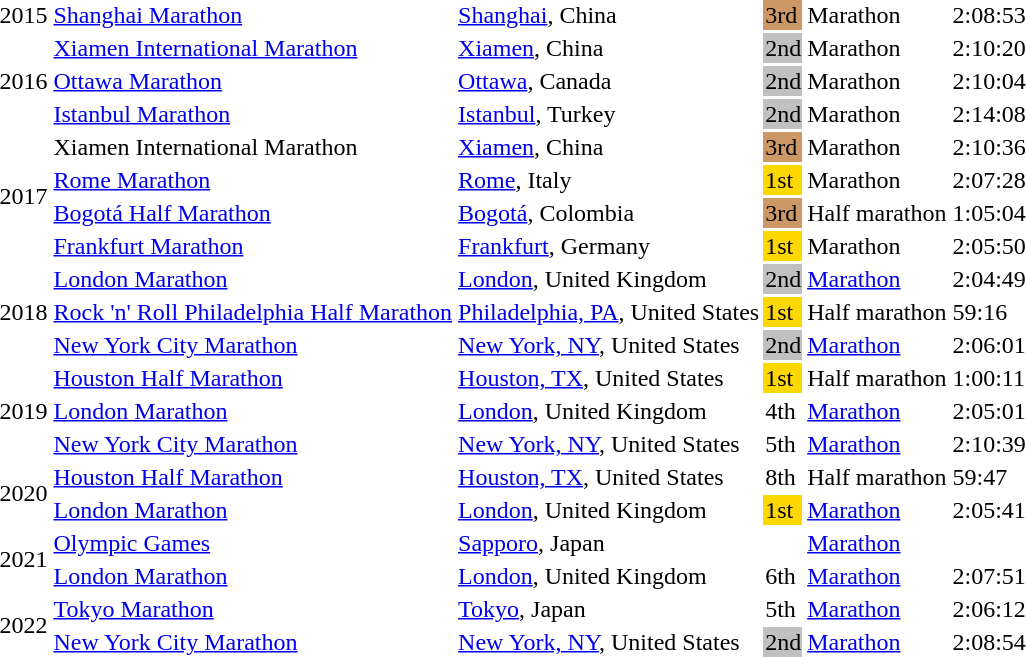<table>
<tr>
<td>2015</td>
<td><a href='#'>Shanghai Marathon</a></td>
<td><a href='#'>Shanghai</a>, China</td>
<td bgcolor=cc9966>3rd</td>
<td>Marathon</td>
<td>2:08:53</td>
</tr>
<tr>
<td rowspan=3>2016</td>
<td><a href='#'>Xiamen International Marathon</a></td>
<td><a href='#'>Xiamen</a>, China</td>
<td bgcolor=silver>2nd</td>
<td>Marathon</td>
<td>2:10:20</td>
</tr>
<tr>
<td><a href='#'>Ottawa Marathon</a></td>
<td><a href='#'>Ottawa</a>, Canada</td>
<td bgcolor=silver>2nd</td>
<td>Marathon</td>
<td>2:10:04</td>
</tr>
<tr>
<td><a href='#'>Istanbul Marathon</a></td>
<td><a href='#'>Istanbul</a>, Turkey</td>
<td bgcolor=silver>2nd</td>
<td>Marathon</td>
<td>2:14:08</td>
</tr>
<tr>
<td rowspan=4>2017</td>
<td>Xiamen International Marathon</td>
<td><a href='#'>Xiamen</a>, China</td>
<td bgcolor=cc9966>3rd</td>
<td>Marathon</td>
<td>2:10:36</td>
</tr>
<tr>
<td><a href='#'>Rome Marathon</a></td>
<td><a href='#'>Rome</a>, Italy</td>
<td bgcolor=gold>1st</td>
<td>Marathon</td>
<td>2:07:28</td>
</tr>
<tr>
<td><a href='#'>Bogotá Half Marathon</a></td>
<td><a href='#'>Bogotá</a>, Colombia</td>
<td bgcolor=cc9966>3rd</td>
<td>Half marathon</td>
<td>1:05:04</td>
</tr>
<tr>
<td><a href='#'>Frankfurt Marathon</a></td>
<td><a href='#'>Frankfurt</a>, Germany</td>
<td bgcolor=gold>1st</td>
<td>Marathon</td>
<td>2:05:50</td>
</tr>
<tr>
<td rowspan=3>2018</td>
<td><a href='#'>London Marathon</a></td>
<td><a href='#'>London</a>, United Kingdom</td>
<td bgcolor=silver>2nd</td>
<td><a href='#'>Marathon</a></td>
<td>2:04:49</td>
</tr>
<tr>
<td><a href='#'>Rock 'n' Roll Philadelphia Half Marathon</a></td>
<td><a href='#'>Philadelphia, PA</a>, United States</td>
<td bgcolor=gold>1st</td>
<td>Half marathon</td>
<td>59:16</td>
</tr>
<tr>
<td><a href='#'>New York City Marathon</a></td>
<td><a href='#'>New York, NY</a>, United States</td>
<td bgcolor=silver>2nd</td>
<td><a href='#'>Marathon</a></td>
<td>2:06:01</td>
</tr>
<tr>
<td rowspan=3>2019</td>
<td><a href='#'>Houston Half Marathon</a></td>
<td><a href='#'>Houston, TX</a>, United States</td>
<td bgcolor=gold>1st</td>
<td>Half marathon</td>
<td>1:00:11</td>
</tr>
<tr>
<td><a href='#'>London Marathon</a></td>
<td><a href='#'>London</a>, United Kingdom</td>
<td>4th</td>
<td><a href='#'>Marathon</a></td>
<td>2:05:01</td>
</tr>
<tr>
<td><a href='#'>New York City Marathon</a></td>
<td><a href='#'>New York, NY</a>, United States</td>
<td>5th</td>
<td><a href='#'>Marathon</a></td>
<td>2:10:39</td>
</tr>
<tr>
<td rowspan=2>2020</td>
<td><a href='#'>Houston Half Marathon</a></td>
<td><a href='#'>Houston, TX</a>, United States</td>
<td>8th</td>
<td>Half marathon</td>
<td>59:47</td>
</tr>
<tr>
<td><a href='#'>London Marathon</a></td>
<td><a href='#'>London</a>, United Kingdom</td>
<td bgcolor=gold>1st</td>
<td><a href='#'>Marathon</a></td>
<td>2:05:41</td>
</tr>
<tr>
<td rowspan=2>2021</td>
<td><a href='#'>Olympic Games</a></td>
<td><a href='#'>Sapporo</a>, Japan</td>
<td></td>
<td><a href='#'>Marathon</a></td>
<td></td>
</tr>
<tr>
<td><a href='#'>London Marathon</a></td>
<td><a href='#'>London</a>, United Kingdom</td>
<td>6th</td>
<td><a href='#'>Marathon</a></td>
<td>2:07:51</td>
</tr>
<tr>
<td rowspan=2>2022</td>
<td><a href='#'>Tokyo Marathon</a></td>
<td><a href='#'>Tokyo</a>, Japan</td>
<td>5th</td>
<td><a href='#'>Marathon</a></td>
<td>2:06:12</td>
</tr>
<tr>
<td><a href='#'>New York City Marathon</a></td>
<td><a href='#'>New York, NY</a>, United States</td>
<td bgcolor=silver>2nd</td>
<td><a href='#'>Marathon</a></td>
<td>2:08:54</td>
</tr>
</table>
